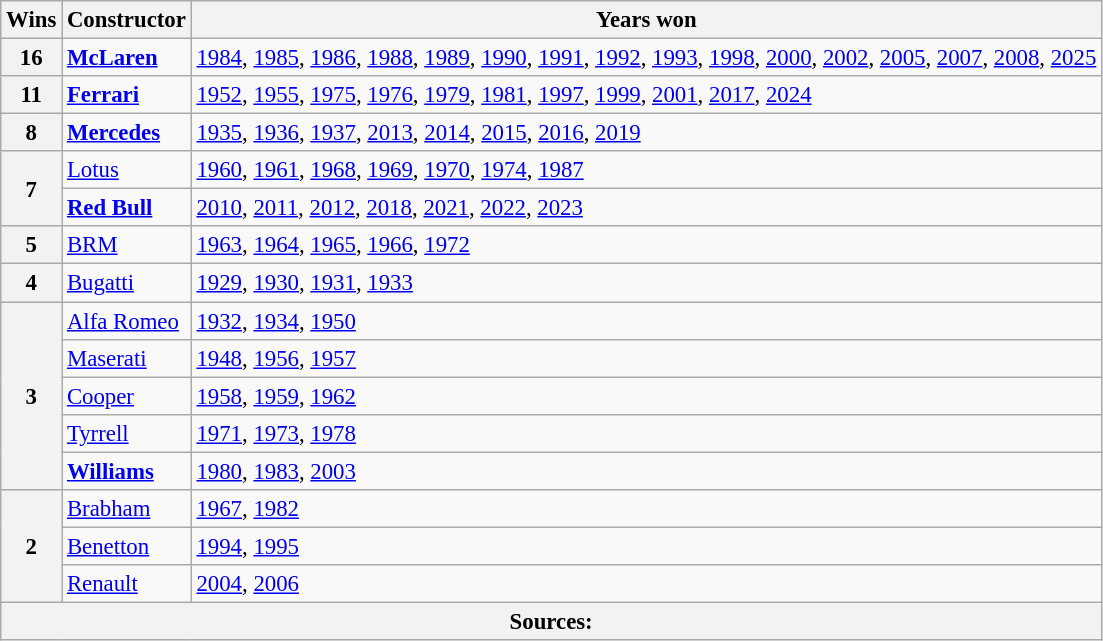<table class="wikitable" style="font-size: 95%;">
<tr>
<th>Wins</th>
<th>Constructor</th>
<th>Years won</th>
</tr>
<tr>
<th>16</th>
<td> <strong><a href='#'>McLaren</a></strong></td>
<td><a href='#'>1984</a>, <a href='#'>1985</a>, <a href='#'>1986</a>, <a href='#'>1988</a>, <a href='#'>1989</a>, <a href='#'>1990</a>, <a href='#'>1991</a>, <a href='#'>1992</a>, <a href='#'>1993</a>, <a href='#'>1998</a>, <a href='#'>2000</a>, <a href='#'>2002</a>, <a href='#'>2005</a>, <a href='#'>2007</a>, <a href='#'>2008</a>, <a href='#'>2025</a></td>
</tr>
<tr>
<th>11</th>
<td> <strong><a href='#'>Ferrari</a></strong></td>
<td><span><a href='#'>1952</a></span>, <a href='#'>1955</a>, <a href='#'>1975</a>, <a href='#'>1976</a>, <a href='#'>1979</a>, <a href='#'>1981</a>, <a href='#'>1997</a>, <a href='#'>1999</a>, <a href='#'>2001</a>, <a href='#'>2017</a>, <a href='#'>2024</a></td>
</tr>
<tr>
<th>8</th>
<td> <strong><a href='#'>Mercedes</a></strong></td>
<td><span><a href='#'>1935</a>,</span><span> <a href='#'>1936</a>, <a href='#'>1937</a></span>, <a href='#'>2013</a>, <a href='#'>2014</a>, <a href='#'>2015</a>, <a href='#'>2016</a>, <a href='#'>2019</a></td>
</tr>
<tr>
<th rowspan="2">7</th>
<td> <a href='#'>Lotus</a></td>
<td><a href='#'>1960</a>, <a href='#'>1961</a>, <a href='#'>1968</a>, <a href='#'>1969</a>, <a href='#'>1970</a>, <a href='#'>1974</a>, <a href='#'>1987</a></td>
</tr>
<tr>
<td> <strong><a href='#'>Red Bull</a></strong></td>
<td><a href='#'>2010</a>, <a href='#'>2011</a>, <a href='#'>2012</a>, <a href='#'>2018</a>, <a href='#'>2021</a>, <a href='#'>2022</a>, <a href='#'>2023</a></td>
</tr>
<tr>
<th>5</th>
<td> <a href='#'>BRM</a></td>
<td><a href='#'>1963</a>, <a href='#'>1964</a>, <a href='#'>1965</a>, <a href='#'>1966</a>, <a href='#'>1972</a></td>
</tr>
<tr>
<th>4</th>
<td> <a href='#'>Bugatti</a></td>
<td><span><a href='#'>1929</a>, <a href='#'>1930</a>, <a href='#'>1931</a>, <a href='#'>1933</a></span></td>
</tr>
<tr>
<th rowspan="5">3</th>
<td> <a href='#'>Alfa Romeo</a></td>
<td><span><a href='#'>1932</a>, <a href='#'>1934</a></span>, <a href='#'>1950</a></td>
</tr>
<tr>
<td> <a href='#'>Maserati</a></td>
<td><span><a href='#'>1948</a></span>, <a href='#'>1956</a>, <a href='#'>1957</a></td>
</tr>
<tr>
<td> <a href='#'>Cooper</a></td>
<td><a href='#'>1958</a>, <a href='#'>1959</a>, <a href='#'>1962</a></td>
</tr>
<tr>
<td> <a href='#'>Tyrrell</a></td>
<td><a href='#'>1971</a>, <a href='#'>1973</a>, <a href='#'>1978</a></td>
</tr>
<tr>
<td> <strong><a href='#'>Williams</a></strong></td>
<td><a href='#'>1980</a>, <a href='#'>1983</a>, <a href='#'>2003</a></td>
</tr>
<tr>
<th rowspan=3>2</th>
<td> <a href='#'>Brabham</a></td>
<td><a href='#'>1967</a>, <a href='#'>1982</a></td>
</tr>
<tr>
<td> <a href='#'>Benetton</a></td>
<td><a href='#'>1994</a>, <a href='#'>1995</a></td>
</tr>
<tr>
<td><strong></strong> <a href='#'>Renault</a></td>
<td><a href='#'>2004</a>, <a href='#'>2006</a></td>
</tr>
<tr>
<th colspan=3>Sources:</th>
</tr>
</table>
